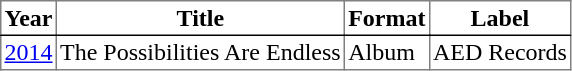<table border=1 cellpadding=2 style="border-collapse:collapse;">
<tr style="border-bottom:1px solid black;">
<th>Year</th>
<th>Title</th>
<th>Format</th>
<th>Label</th>
</tr>
<tr>
<td><a href='#'>2014</a></td>
<td>The Possibilities Are Endless</td>
<td>Album</td>
<td>AED Records</td>
</tr>
</table>
